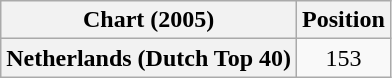<table class="wikitable plainrowheaders" style="text-align:center">
<tr>
<th>Chart (2005)</th>
<th>Position</th>
</tr>
<tr>
<th scope="row">Netherlands (Dutch Top 40)</th>
<td>153</td>
</tr>
</table>
